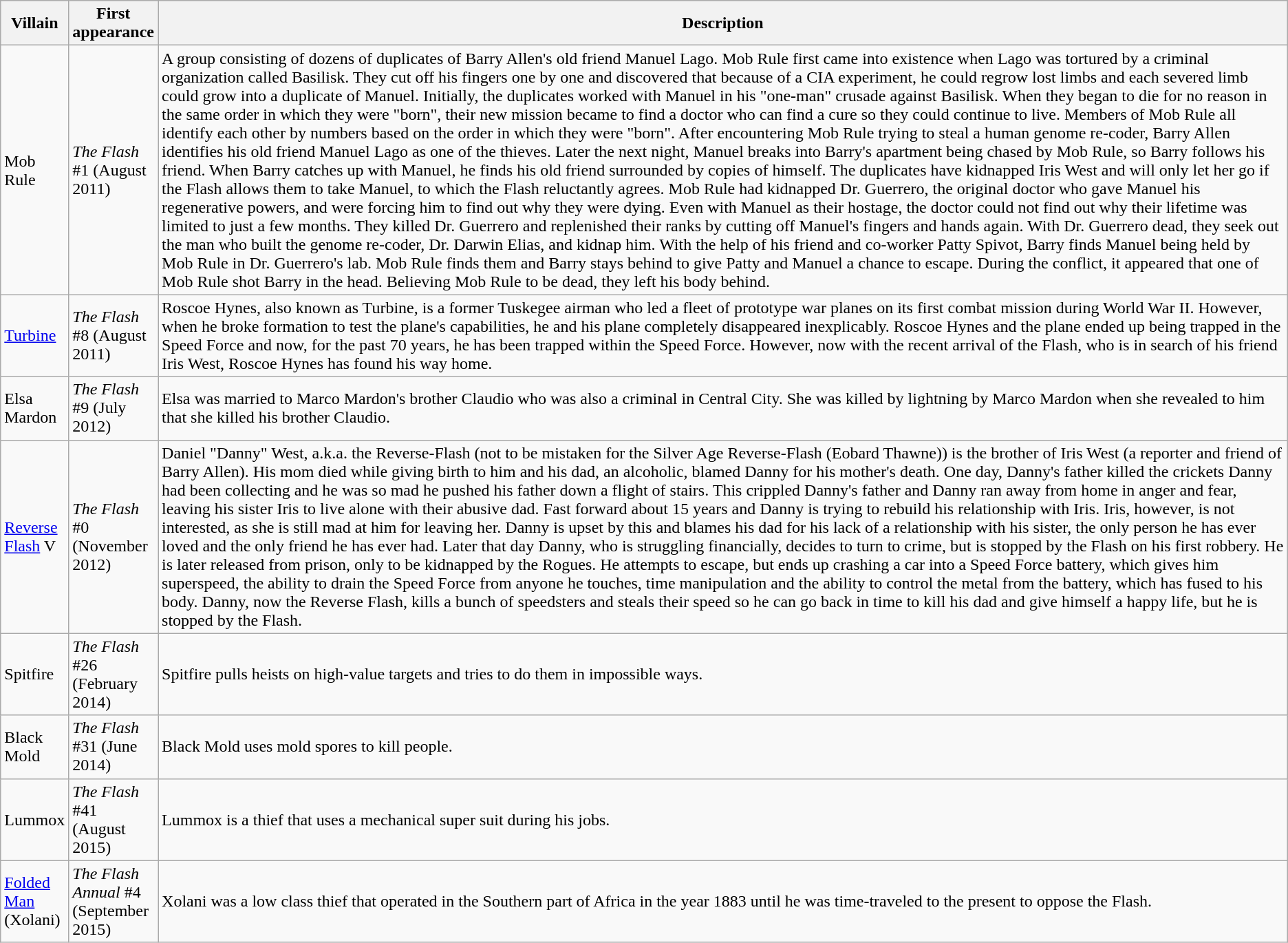<table class="wikitable">
<tr>
<th width="1%">Villain</th>
<th width="1%">First appearance</th>
<th>Description</th>
</tr>
<tr>
<td>Mob Rule</td>
<td><em>The Flash</em> #1 (August 2011)</td>
<td>A group consisting of dozens of duplicates of Barry Allen's old friend Manuel Lago. Mob Rule first came into existence when Lago was tortured by a criminal organization called Basilisk. They cut off his fingers one by one and discovered that because of a CIA experiment, he could regrow lost limbs and each severed limb could grow into a duplicate of Manuel. Initially, the duplicates worked with Manuel in his "one-man" crusade against Basilisk. When they began to die for no reason in the same order in which they were "born", their new mission became to find a doctor who can find a cure so they could continue to live. Members of Mob Rule all identify each other by numbers based on the order in which they were "born". After encountering Mob Rule trying to steal a human genome re-coder, Barry Allen identifies his old friend Manuel Lago as one of the thieves. Later the next night, Manuel breaks into Barry's apartment being chased by Mob Rule, so Barry follows his friend. When Barry catches up with Manuel, he finds his old friend surrounded by copies of himself. The duplicates have kidnapped Iris West and will only let her go if the Flash allows them to take Manuel, to which the Flash reluctantly agrees. Mob Rule had kidnapped Dr. Guerrero, the original doctor who gave Manuel his regenerative powers, and were forcing him to find out why they were dying. Even with Manuel as their hostage, the doctor could not find out why their lifetime was limited to just a few months. They killed Dr. Guerrero and replenished their ranks by cutting off Manuel's fingers and hands again. With Dr. Guerrero dead, they seek out the man who built the genome re-coder, Dr. Darwin Elias, and kidnap him. With the help of his friend and co-worker Patty Spivot, Barry finds Manuel being held by Mob Rule in Dr. Guerrero's lab. Mob Rule finds them and Barry stays behind to give Patty and Manuel a chance to escape. During the conflict, it appeared that one of Mob Rule shot Barry in the head. Believing Mob Rule to be dead, they left his body behind.</td>
</tr>
<tr>
<td><a href='#'>Turbine</a></td>
<td><em>The Flash</em> #8 (August 2011)</td>
<td>Roscoe Hynes, also known as Turbine, is a former Tuskegee airman who led a fleet of prototype war planes on its first combat mission during World War II. However, when he broke formation to test the plane's capabilities, he and his plane completely disappeared inexplicably. Roscoe Hynes and the plane ended up being trapped in the Speed Force and now, for the past 70 years, he has been trapped within the Speed Force. However, now with the recent arrival of the Flash, who is in search of his friend Iris West, Roscoe Hynes has found his way home.</td>
</tr>
<tr>
<td>Elsa Mardon</td>
<td><em>The Flash</em> #9 (July 2012)</td>
<td>Elsa was married to Marco Mardon's brother Claudio who was also a criminal in Central City. She was killed by lightning by Marco Mardon when she revealed to him that she killed his brother Claudio.</td>
</tr>
<tr>
<td><a href='#'>Reverse Flash</a> V</td>
<td><em>The Flash</em> #0 (November 2012)</td>
<td>Daniel "Danny" West, a.k.a. the Reverse-Flash (not to be mistaken for the Silver Age Reverse-Flash (Eobard Thawne)) is the brother of Iris West (a reporter and friend of Barry Allen). His mom died while giving birth to him and his dad, an alcoholic, blamed Danny for his mother's death. One day, Danny's father killed the crickets Danny had been collecting and he was so mad he pushed his father down a flight of stairs. This crippled Danny's father and Danny ran away from home in anger and fear, leaving his sister Iris to live alone with their abusive dad. Fast forward about 15 years and Danny is trying to rebuild his relationship with Iris. Iris, however, is not interested, as she is still mad at him for leaving her. Danny is upset by this and blames his dad for his lack of a relationship with his sister, the only person he has ever loved and the only friend he has ever had. Later that day Danny, who is struggling financially, decides to turn to crime, but is stopped by the Flash on his first robbery. He is later released from prison, only to be kidnapped by the Rogues. He attempts to escape, but ends up crashing a car into a Speed Force battery, which gives him superspeed, the ability to drain the Speed Force from anyone he touches, time manipulation and the ability to control the metal from the battery, which has fused to his body. Danny, now the Reverse Flash, kills a bunch of speedsters and steals their speed so he can go back in time to kill his dad and give himself a happy life, but he is stopped by the Flash.</td>
</tr>
<tr>
<td>Spitfire</td>
<td><em>The Flash</em> #26 (February 2014)</td>
<td>Spitfire pulls heists on high-value targets and tries to do them in impossible ways.</td>
</tr>
<tr>
<td>Black Mold</td>
<td><em>The Flash</em> #31 (June 2014)</td>
<td>Black Mold uses mold spores to kill people.</td>
</tr>
<tr>
<td>Lummox</td>
<td><em>The Flash</em> #41 (August 2015)</td>
<td>Lummox is a thief that uses a mechanical super suit during his jobs.</td>
</tr>
<tr>
<td><a href='#'>Folded Man</a> (Xolani)</td>
<td><em>The Flash Annual</em> #4 (September 2015)</td>
<td>Xolani was a low class thief that operated in the Southern part of Africa in the year 1883 until he was time-traveled to the present to oppose the Flash.</td>
</tr>
</table>
